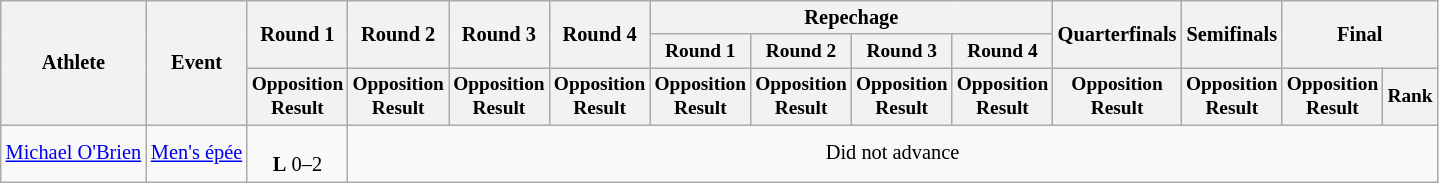<table class="wikitable" style="font-size:85%">
<tr>
<th rowspan="3">Athlete</th>
<th rowspan="3">Event</th>
<th rowspan="2">Round 1</th>
<th rowspan="2">Round 2</th>
<th rowspan="2">Round 3</th>
<th rowspan="2">Round 4</th>
<th colspan=4>Repechage</th>
<th rowspan="2">Quarterfinals</th>
<th rowspan="2">Semifinals</th>
<th rowspan="2" colspan=2>Final</th>
</tr>
<tr style="font-size:95%">
<th>Round 1</th>
<th>Round 2</th>
<th>Round 3</th>
<th>Round 4</th>
</tr>
<tr style="font-size:95%">
<th>Opposition<br>Result</th>
<th>Opposition<br>Result</th>
<th>Opposition<br>Result</th>
<th>Opposition<br>Result</th>
<th>Opposition<br>Result</th>
<th>Opposition<br>Result</th>
<th>Opposition<br>Result</th>
<th>Opposition<br>Result</th>
<th>Opposition<br>Result</th>
<th>Opposition<br>Result</th>
<th>Opposition<br>Result</th>
<th>Rank</th>
</tr>
<tr align=center>
<td align=left><a href='#'>Michael O'Brien</a></td>
<td align=left><a href='#'>Men's épée</a></td>
<td><br><strong>L</strong> 0–2</td>
<td colspan=11>Did not advance</td>
</tr>
</table>
